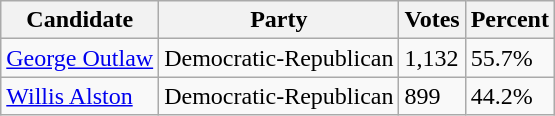<table class=wikitable>
<tr>
<th>Candidate</th>
<th>Party</th>
<th>Votes</th>
<th>Percent</th>
</tr>
<tr>
<td><a href='#'>George Outlaw</a></td>
<td>Democratic-Republican</td>
<td>1,132</td>
<td>55.7%</td>
</tr>
<tr>
<td><a href='#'>Willis Alston</a></td>
<td>Democratic-Republican</td>
<td>899</td>
<td>44.2%</td>
</tr>
</table>
